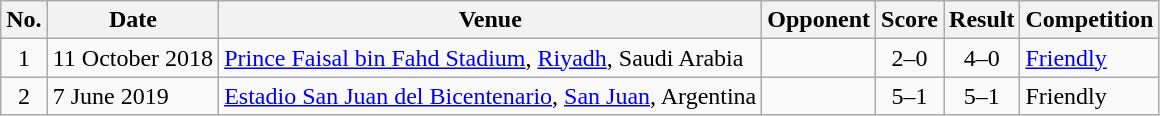<table class="wikitable sortable">
<tr>
<th scope="col">No.</th>
<th scope="col">Date</th>
<th scope="col">Venue</th>
<th scope="col">Opponent</th>
<th scope="col">Score</th>
<th scope="col">Result</th>
<th scope="col">Competition</th>
</tr>
<tr>
<td style="text-align:center">1</td>
<td>11 October 2018</td>
<td><a href='#'>Prince Faisal bin Fahd Stadium</a>, <a href='#'>Riyadh</a>, Saudi Arabia</td>
<td></td>
<td style="text-align:center">2–0</td>
<td style="text-align:center">4–0</td>
<td><a href='#'>Friendly</a></td>
</tr>
<tr>
<td style="text-align:center">2</td>
<td>7 June 2019</td>
<td><a href='#'>Estadio San Juan del Bicentenario</a>, <a href='#'>San Juan</a>, Argentina</td>
<td></td>
<td style="text-align:center">5–1</td>
<td style="text-align:center">5–1</td>
<td>Friendly</td>
</tr>
</table>
